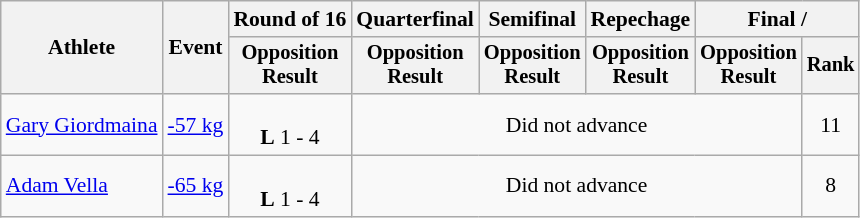<table class="wikitable" style="font-size:90%;">
<tr>
<th rowspan=2>Athlete</th>
<th rowspan=2>Event</th>
<th>Round of 16</th>
<th>Quarterfinal</th>
<th>Semifinal</th>
<th>Repechage</th>
<th colspan=2>Final / </th>
</tr>
<tr style="font-size: 95%">
<th>Opposition<br>Result</th>
<th>Opposition<br>Result</th>
<th>Opposition<br>Result</th>
<th>Opposition<br>Result</th>
<th>Opposition<br>Result</th>
<th>Rank</th>
</tr>
<tr align=center>
<td align=left><a href='#'>Gary Giordmaina</a></td>
<td align=left><a href='#'>-57 kg</a></td>
<td><br><strong>L</strong> 1 - 4</td>
<td colspan=4>Did not advance</td>
<td>11</td>
</tr>
<tr align=center>
<td align=left><a href='#'>Adam Vella</a></td>
<td align=left><a href='#'>-65 kg</a></td>
<td><br><strong>L</strong> 1 - 4</td>
<td colspan=4>Did not advance</td>
<td>8</td>
</tr>
</table>
